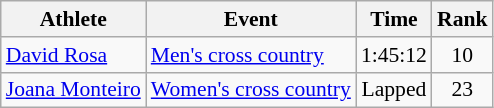<table class=wikitable style="font-size:90%; text-align:center;">
<tr>
<th>Athlete</th>
<th>Event</th>
<th>Time</th>
<th>Rank</th>
</tr>
<tr>
<td align=left><a href='#'>David Rosa</a></td>
<td align=left><a href='#'>Men's cross country</a></td>
<td>1:45:12</td>
<td>10</td>
</tr>
<tr>
<td align=left><a href='#'>Joana Monteiro</a></td>
<td align=left><a href='#'>Women's cross country</a></td>
<td>Lapped</td>
<td>23</td>
</tr>
</table>
